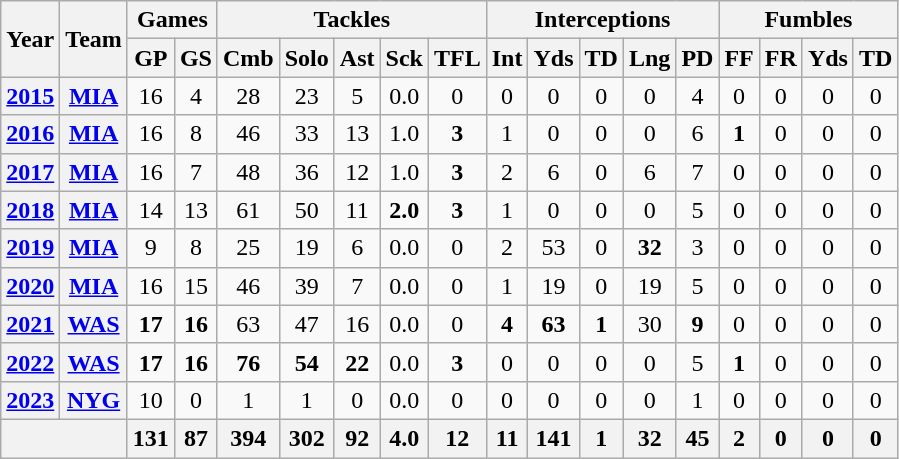<table class="wikitable" style="text-align:center">
<tr>
<th rowspan="2">Year</th>
<th rowspan="2">Team</th>
<th colspan="2">Games</th>
<th colspan="5">Tackles</th>
<th colspan="5">Interceptions</th>
<th colspan="4">Fumbles</th>
</tr>
<tr>
<th>GP</th>
<th>GS</th>
<th>Cmb</th>
<th>Solo</th>
<th>Ast</th>
<th>Sck</th>
<th>TFL</th>
<th>Int</th>
<th>Yds</th>
<th>TD</th>
<th>Lng</th>
<th>PD</th>
<th>FF</th>
<th>FR</th>
<th>Yds</th>
<th>TD</th>
</tr>
<tr>
<th><a href='#'>2015</a></th>
<th><a href='#'>MIA</a></th>
<td>16</td>
<td>4</td>
<td>28</td>
<td>23</td>
<td>5</td>
<td>0.0</td>
<td>0</td>
<td>0</td>
<td>0</td>
<td>0</td>
<td>0</td>
<td>4</td>
<td>0</td>
<td>0</td>
<td>0</td>
<td>0</td>
</tr>
<tr>
<th><a href='#'>2016</a></th>
<th><a href='#'>MIA</a></th>
<td>16</td>
<td>8</td>
<td>46</td>
<td>33</td>
<td>13</td>
<td>1.0</td>
<td><strong>3</strong></td>
<td>1</td>
<td>0</td>
<td>0</td>
<td>0</td>
<td>6</td>
<td><strong>1</strong></td>
<td>0</td>
<td>0</td>
<td>0</td>
</tr>
<tr>
<th><a href='#'>2017</a></th>
<th><a href='#'>MIA</a></th>
<td>16</td>
<td>7</td>
<td>48</td>
<td>36</td>
<td>12</td>
<td>1.0</td>
<td><strong>3</strong></td>
<td>2</td>
<td>6</td>
<td>0</td>
<td>6</td>
<td>7</td>
<td>0</td>
<td>0</td>
<td>0</td>
<td>0</td>
</tr>
<tr>
<th><a href='#'>2018</a></th>
<th><a href='#'>MIA</a></th>
<td>14</td>
<td>13</td>
<td>61</td>
<td>50</td>
<td>11</td>
<td><strong>2.0</strong></td>
<td><strong>3</strong></td>
<td>1</td>
<td>0</td>
<td>0</td>
<td>0</td>
<td>5</td>
<td>0</td>
<td>0</td>
<td>0</td>
<td>0</td>
</tr>
<tr>
<th><a href='#'>2019</a></th>
<th><a href='#'>MIA</a></th>
<td>9</td>
<td>8</td>
<td>25</td>
<td>19</td>
<td>6</td>
<td>0.0</td>
<td>0</td>
<td>2</td>
<td>53</td>
<td>0</td>
<td><strong>32</strong></td>
<td>3</td>
<td>0</td>
<td>0</td>
<td>0</td>
<td>0</td>
</tr>
<tr>
<th><a href='#'>2020</a></th>
<th><a href='#'>MIA</a></th>
<td>16</td>
<td>15</td>
<td>46</td>
<td>39</td>
<td>7</td>
<td>0.0</td>
<td>0</td>
<td>1</td>
<td>19</td>
<td>0</td>
<td>19</td>
<td>5</td>
<td>0</td>
<td>0</td>
<td>0</td>
<td>0</td>
</tr>
<tr>
<th><a href='#'>2021</a></th>
<th><a href='#'>WAS</a></th>
<td><strong>17</strong></td>
<td><strong>16</strong></td>
<td>63</td>
<td>47</td>
<td>16</td>
<td>0.0</td>
<td>0</td>
<td><strong>4</strong></td>
<td><strong>63</strong></td>
<td><strong>1</strong></td>
<td>30</td>
<td><strong>9</strong></td>
<td>0</td>
<td>0</td>
<td>0</td>
<td>0</td>
</tr>
<tr>
<th><a href='#'>2022</a></th>
<th><a href='#'>WAS</a></th>
<td><strong>17</strong></td>
<td><strong>16</strong></td>
<td><strong>76</strong></td>
<td><strong>54</strong></td>
<td><strong>22</strong></td>
<td>0.0</td>
<td><strong>3</strong></td>
<td>0</td>
<td>0</td>
<td>0</td>
<td>0</td>
<td>5</td>
<td><strong>1</strong></td>
<td>0</td>
<td>0</td>
<td>0</td>
</tr>
<tr>
<th><a href='#'>2023</a></th>
<th><a href='#'>NYG</a></th>
<td>10</td>
<td>0</td>
<td>1</td>
<td>1</td>
<td>0</td>
<td>0.0</td>
<td>0</td>
<td>0</td>
<td>0</td>
<td>0</td>
<td>0</td>
<td>1</td>
<td>0</td>
<td>0</td>
<td>0</td>
<td>0</td>
</tr>
<tr>
<th colspan="2"></th>
<th>131</th>
<th>87</th>
<th>394</th>
<th>302</th>
<th>92</th>
<th>4.0</th>
<th>12</th>
<th>11</th>
<th>141</th>
<th>1</th>
<th>32</th>
<th>45</th>
<th>2</th>
<th>0</th>
<th>0</th>
<th>0</th>
</tr>
</table>
